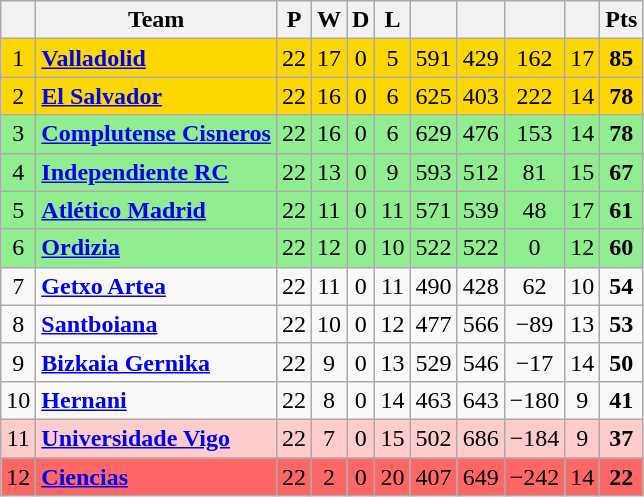<table class="wikitable sortable" style="text-align: center;">
<tr>
<th align="center"></th>
<th align="center">Team</th>
<th align="center">P</th>
<th align="center">W</th>
<th align="center">D</th>
<th align="center">L</th>
<th align="center"></th>
<th align="center"></th>
<th align="center"></th>
<th align="center"></th>
<th align="center">Pts</th>
</tr>
<tr style="background:#FFD700;">
<td>1</td>
<td align="left"><strong><a href='#'>Valladolid</a> </strong></td>
<td>22</td>
<td>17</td>
<td>0</td>
<td>5</td>
<td>591</td>
<td>429</td>
<td>162</td>
<td>17</td>
<td><strong>85</strong></td>
</tr>
<tr ! style="background:#FFD700;">
<td>2</td>
<td align="left"><strong><a href='#'>El Salvador</a>         </strong></td>
<td>22</td>
<td>16</td>
<td>0</td>
<td>6</td>
<td>625</td>
<td>403</td>
<td>222</td>
<td>14</td>
<td><strong>78</strong></td>
</tr>
<tr ! style="background:#90EE90;">
<td>3</td>
<td align="left"><strong><a href='#'>Complutense Cisneros</a>         </strong></td>
<td>22</td>
<td>16</td>
<td>0</td>
<td>6</td>
<td>629</td>
<td>476</td>
<td>153</td>
<td>14</td>
<td><strong>78</strong></td>
</tr>
<tr ! style="background:#90EE90;">
<td>4</td>
<td align="left"><strong><a href='#'>Independiente RC</a>            </strong></td>
<td>22</td>
<td>13</td>
<td>0</td>
<td>9</td>
<td>593</td>
<td>512</td>
<td>81</td>
<td>15</td>
<td><strong>67</strong></td>
</tr>
<tr ! style="background:#90EE90;">
<td>5</td>
<td align="left"><strong><a href='#'>Atlético Madrid</a>               </strong></td>
<td>22</td>
<td>11</td>
<td>0</td>
<td>11</td>
<td>571</td>
<td>539</td>
<td>48</td>
<td>17</td>
<td><strong>61</strong></td>
</tr>
<tr ! style="background:#90EE90;">
<td>6</td>
<td align="left"><strong><a href='#'>Ordizia</a>                  </strong></td>
<td>22</td>
<td>12</td>
<td>0</td>
<td>10</td>
<td>522</td>
<td>522</td>
<td>0</td>
<td>12</td>
<td><strong>60</strong></td>
</tr>
<tr>
<td>7</td>
<td align="left"><strong><a href='#'>Getxo Artea</a>               </strong></td>
<td>22</td>
<td>11</td>
<td>0</td>
<td>11</td>
<td>490</td>
<td>428</td>
<td>62</td>
<td>10</td>
<td><strong>54</strong></td>
</tr>
<tr>
<td>8</td>
<td align="left"><strong><a href='#'>Santboiana</a>                 </strong></td>
<td>22</td>
<td>10</td>
<td>0</td>
<td>12</td>
<td>477</td>
<td>566</td>
<td>−89</td>
<td>13</td>
<td><strong>53</strong></td>
</tr>
<tr>
<td>9</td>
<td align="left"><strong><a href='#'>Bizkaia Gernika</a>               </strong></td>
<td>22</td>
<td>9</td>
<td>0</td>
<td>13</td>
<td>529</td>
<td>546</td>
<td>−17</td>
<td>14</td>
<td><strong>50</strong></td>
</tr>
<tr>
<td>10</td>
<td align="left"><strong><a href='#'>Hernani</a>                     </strong></td>
<td>22</td>
<td>8</td>
<td>0</td>
<td>14</td>
<td>463</td>
<td>643</td>
<td>−180</td>
<td>9</td>
<td><strong>41</strong></td>
</tr>
<tr ! style="background:#FFCCCC;">
<td>11</td>
<td align="left"><strong><a href='#'>Universidade Vigo</a>       </strong></td>
<td>22</td>
<td>7</td>
<td>0</td>
<td>15</td>
<td>502</td>
<td>686</td>
<td>−184</td>
<td>9</td>
<td><strong>37</strong></td>
</tr>
<tr ! style="background:#FF6666;">
<td>12</td>
<td align="left"><strong><a href='#'>Ciencias</a></strong></td>
<td>22</td>
<td>2</td>
<td>0</td>
<td>20</td>
<td>407</td>
<td>649</td>
<td>−242</td>
<td>14</td>
<td><strong>22</strong></td>
</tr>
</table>
